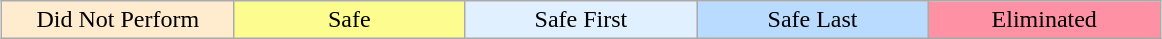<table class="wikitable" style="margin:1em auto; text-align:center;">
<tr>
<td style="background:#ffebcd; width:15%;">Did Not Perform</td>
<td bgcolor="#FDFC8F" width="15%">Safe</td>
<td style="background:#e0f0ff; width:15%;">Safe First</td>
<td style="background:#b8dbff; width:15%;">Safe Last</td>
<td bgcolor="#FF91A4" width="15%">Eliminated</td>
</tr>
</table>
